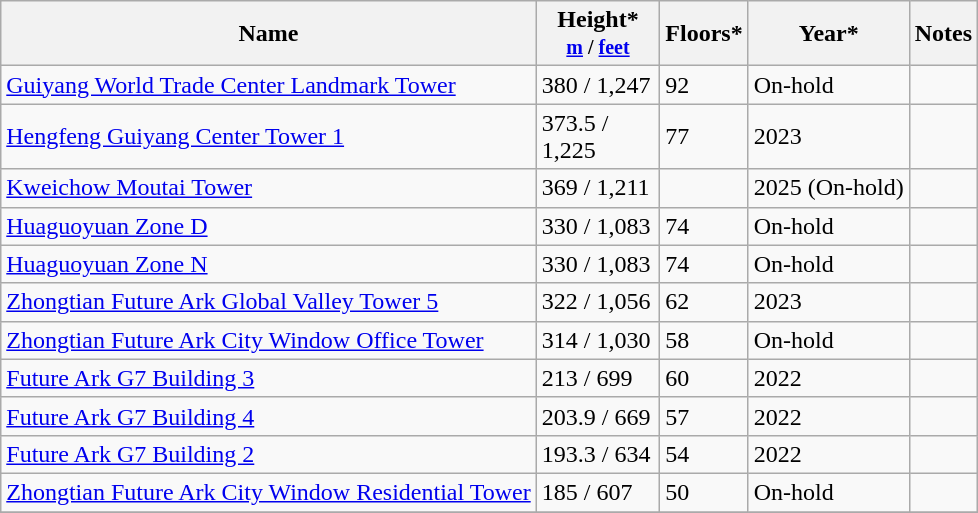<table class="wikitable sortable">
<tr>
<th>Name</th>
<th width="75px">Height*<br><small><a href='#'>m</a> / <a href='#'>feet</a></small></th>
<th>Floors*</th>
<th>Year*</th>
<th class="unsortable">Notes</th>
</tr>
<tr>
<td><a href='#'>Guiyang World Trade Center Landmark Tower</a></td>
<td>380 / 1,247</td>
<td>92</td>
<td>On-hold</td>
<td></td>
</tr>
<tr>
<td><a href='#'>Hengfeng Guiyang Center Tower 1</a></td>
<td>373.5 / 1,225</td>
<td>77</td>
<td>2023</td>
<td></td>
</tr>
<tr>
<td><a href='#'>Kweichow Moutai Tower</a></td>
<td>369 / 1,211</td>
<td></td>
<td>2025 (On-hold)</td>
<td></td>
</tr>
<tr>
<td><a href='#'>Huaguoyuan Zone D</a></td>
<td>330 / 1,083</td>
<td>74</td>
<td>On-hold</td>
<td></td>
</tr>
<tr>
<td><a href='#'>Huaguoyuan Zone N</a></td>
<td>330 / 1,083</td>
<td>74</td>
<td>On-hold</td>
<td></td>
</tr>
<tr>
<td><a href='#'>Zhongtian Future Ark Global Valley Tower 5</a></td>
<td>322 / 1,056</td>
<td>62</td>
<td>2023</td>
<td></td>
</tr>
<tr>
<td><a href='#'>Zhongtian Future Ark City Window Office Tower</a></td>
<td>314 / 1,030</td>
<td>58</td>
<td>On-hold</td>
<td></td>
</tr>
<tr>
<td><a href='#'>Future Ark G7 Building 3</a></td>
<td>213 / 699</td>
<td>60</td>
<td>2022</td>
<td></td>
</tr>
<tr>
<td><a href='#'>Future Ark G7 Building 4</a></td>
<td>203.9 / 669</td>
<td>57</td>
<td>2022</td>
<td></td>
</tr>
<tr>
<td><a href='#'>Future Ark G7 Building 2</a></td>
<td>193.3 / 634</td>
<td>54</td>
<td>2022</td>
<td></td>
</tr>
<tr>
<td><a href='#'>Zhongtian Future Ark City Window Residential Tower</a></td>
<td>185 / 607</td>
<td>50</td>
<td>On-hold</td>
<td></td>
</tr>
<tr>
</tr>
</table>
